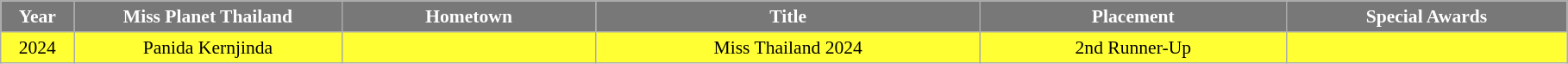<table class="wikitable sortable" style="font-size: 90%; text-align:center">
<tr>
<th width="50" style="background-color:#787878;color:#FFFFFF;">Year</th>
<th width="200" style="background-color:#787878;color:#FFFFFF;">Miss Planet Thailand</th>
<th width="190" style="background-color:#787878;color:#FFFFFF;">Hometown</th>
<th width="290" style="background-color:#787878;color:#FFFFFF;">Title</th>
<th width="230" style="background-color:#787878;color:#FFFFFF;">Placement</th>
<th width="210" style="background-color:#787878;color:#FFFFFF;">Special Awards</th>
</tr>
<tr style="background-color:#FFFF33;: bold">
<td>2024</td>
<td>Panida Kernjinda</td>
<td align=left></td>
<td>Miss Thailand 2024</td>
<td>2nd Runner-Up</td>
<td style="background:;"></td>
</tr>
</table>
